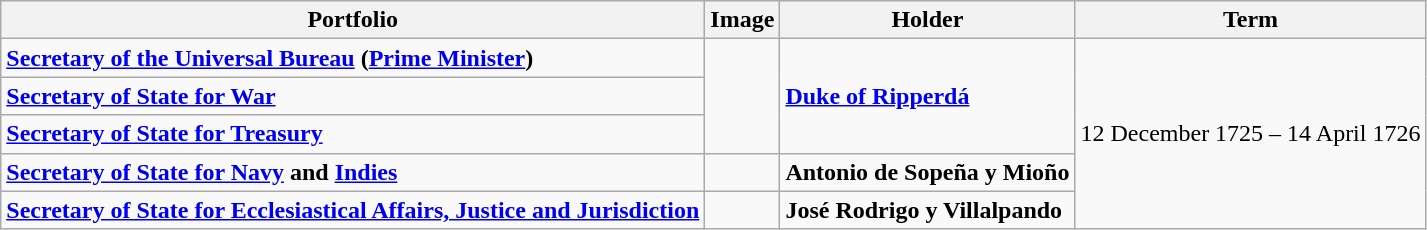<table class="wikitable">
<tr>
<th>Portfolio</th>
<th>Image</th>
<th>Holder</th>
<th>Term</th>
</tr>
<tr>
<td><strong><a href='#'>Secretary of the Universal Bureau</a> (<a href='#'>Prime Minister</a>)</strong></td>
<td rowspan="3"></td>
<td rowspan="3"><strong><a href='#'>Duke of Ripperdá</a></strong></td>
<td rowspan="5">12 December 1725 – 14 April 1726</td>
</tr>
<tr>
<td><strong><a href='#'>Secretary of State for War</a></strong></td>
</tr>
<tr>
<td><strong><a href='#'>Secretary of State for Treasury</a></strong></td>
</tr>
<tr>
<td><strong><a href='#'>Secretary of State for Navy</a> and <a href='#'>Indies</a></strong></td>
<td></td>
<td><strong>Antonio de Sopeña y Mioño</strong></td>
</tr>
<tr>
<td><strong><a href='#'>Secretary of State for Ecclesiastical Affairs, Justice and Jurisdiction</a></strong></td>
<td></td>
<td><strong>José Rodrigo y Villalpando</strong></td>
</tr>
</table>
